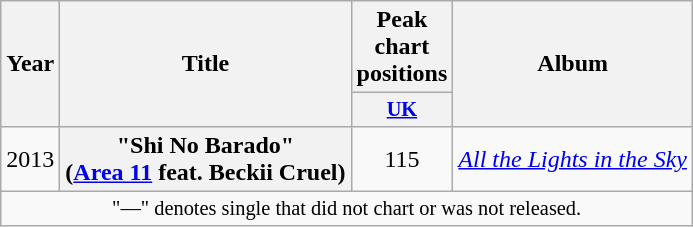<table class="wikitable plainrowheaders" style="text-align:center;">
<tr>
<th scope="col" rowspan="2">Year</th>
<th scope="col" rowspan="2">Title</th>
<th scope="col">Peak chart positions</th>
<th scope="col" rowspan="2">Album</th>
</tr>
<tr>
<th scope="col" style="width:3em;font-size:85%;"><a href='#'>UK</a><br></th>
</tr>
<tr>
<td>2013</td>
<th scope="row">"Shi No Barado"<br><span>(<a href='#'>Area 11</a> feat. Beckii Cruel)</span></th>
<td>115</td>
<td><em><a href='#'>All the Lights in the Sky</a></em></td>
</tr>
<tr>
<td colspan="18" style="font-size:85%">"—" denotes single that did not chart or was not released.</td>
</tr>
</table>
